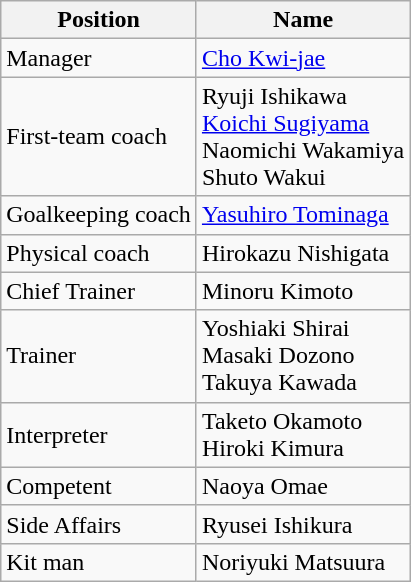<table class="wikitable">
<tr>
<th>Position</th>
<th>Name</th>
</tr>
<tr>
<td>Manager</td>
<td> <a href='#'>Cho Kwi-jae</a></td>
</tr>
<tr>
<td>First-team coach</td>
<td> Ryuji Ishikawa <br>  <a href='#'>Koichi Sugiyama</a> <br>  Naomichi Wakamiya <br>  Shuto Wakui</td>
</tr>
<tr>
<td>Goalkeeping coach</td>
<td> <a href='#'>Yasuhiro Tominaga</a></td>
</tr>
<tr>
<td>Physical coach</td>
<td> Hirokazu Nishigata</td>
</tr>
<tr>
<td>Chief Trainer</td>
<td> Minoru Kimoto</td>
</tr>
<tr>
<td>Trainer</td>
<td> Yoshiaki Shirai <br>   Masaki Dozono <br>  Takuya Kawada</td>
</tr>
<tr>
<td>Interpreter</td>
<td> Taketo Okamoto <br>  Hiroki Kimura</td>
</tr>
<tr>
<td>Competent</td>
<td> Naoya Omae</td>
</tr>
<tr>
<td>Side Affairs</td>
<td> Ryusei Ishikura</td>
</tr>
<tr>
<td>Kit man</td>
<td> Noriyuki Matsuura</td>
</tr>
</table>
